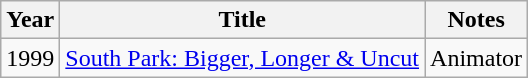<table class="wikitable">
<tr>
<th>Year</th>
<th>Title</th>
<th>Notes</th>
</tr>
<tr>
<td>1999</td>
<td><a href='#'>South Park: Bigger, Longer & Uncut</a></td>
<td>Animator</td>
</tr>
</table>
